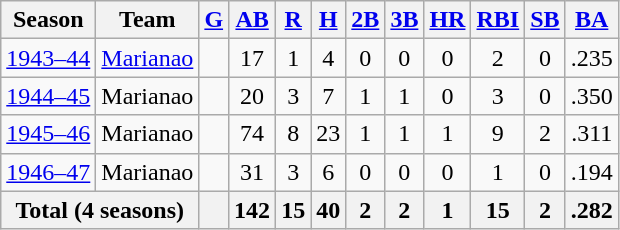<table class="wikitable sortable" style="text-align:center">
<tr>
<th>Season</th>
<th>Team</th>
<th><a href='#'>G</a></th>
<th><a href='#'>AB</a></th>
<th><a href='#'>R</a></th>
<th><a href='#'>H</a></th>
<th><a href='#'>2B</a></th>
<th><a href='#'>3B</a></th>
<th><a href='#'>HR</a></th>
<th><a href='#'>RBI</a></th>
<th><a href='#'>SB</a></th>
<th><a href='#'>BA</a></th>
</tr>
<tr>
<td><a href='#'>1943–44</a></td>
<td><a href='#'>Marianao</a></td>
<td></td>
<td>17</td>
<td>1</td>
<td>4</td>
<td>0</td>
<td>0</td>
<td>0</td>
<td>2</td>
<td>0</td>
<td>.235</td>
</tr>
<tr>
<td><a href='#'>1944–45</a></td>
<td>Marianao</td>
<td></td>
<td>20</td>
<td>3</td>
<td>7</td>
<td>1</td>
<td>1</td>
<td>0</td>
<td>3</td>
<td>0</td>
<td>.350</td>
</tr>
<tr>
<td><a href='#'>1945–46</a></td>
<td>Marianao</td>
<td></td>
<td>74</td>
<td>8</td>
<td>23</td>
<td>1</td>
<td>1</td>
<td>1</td>
<td>9</td>
<td>2</td>
<td>.311</td>
</tr>
<tr>
<td><a href='#'>1946–47</a></td>
<td>Marianao</td>
<td></td>
<td>31</td>
<td>3</td>
<td>6</td>
<td>0</td>
<td>0</td>
<td>0</td>
<td>1</td>
<td>0</td>
<td>.194</td>
</tr>
<tr>
<th colspan=2>Total (4 seasons)</th>
<th></th>
<th>142</th>
<th>15</th>
<th>40</th>
<th>2</th>
<th>2</th>
<th>1</th>
<th>15</th>
<th>2</th>
<th>.282</th>
</tr>
</table>
